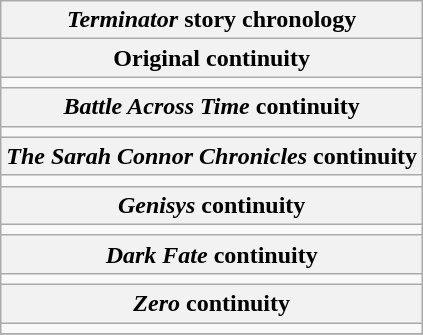<table class="wikitable mw-collapsible floatright">
<tr>
<th scope="colgroup" colspan="5" style=><em>Terminator</em> story chronology</th>
</tr>
<tr>
<th scope="col" colspan="6">Original continuity</th>
</tr>
<tr>
<td scope="rowgroup" colspan="6"></td>
</tr>
<tr>
<th scope="col" colspan="3"><em>Battle Across Time</em> continuity</th>
</tr>
<tr>
<td scope="rowgroup" colspan="3"></td>
</tr>
<tr>
<th scope="col" colspan="3"><em>The Sarah Connor Chronicles</em> continuity</th>
</tr>
<tr>
<td scope="rowgroup" colspan="3"></td>
</tr>
<tr>
<th scope="col"><em>Genisys</em> continuity</th>
</tr>
<tr>
<td scope="rowgroup" colspan="2"></td>
</tr>
<tr>
<th scope="col" colspan="3"><em>Dark Fate</em> continuity</th>
</tr>
<tr>
<td scope="rowgroup" colspan="3"></td>
</tr>
<tr>
<th scope="col" colspan="3"><em>Zero</em> continuity</th>
</tr>
<tr>
<td scope="rowgroup" colspan="3"></td>
</tr>
<tr>
</tr>
</table>
